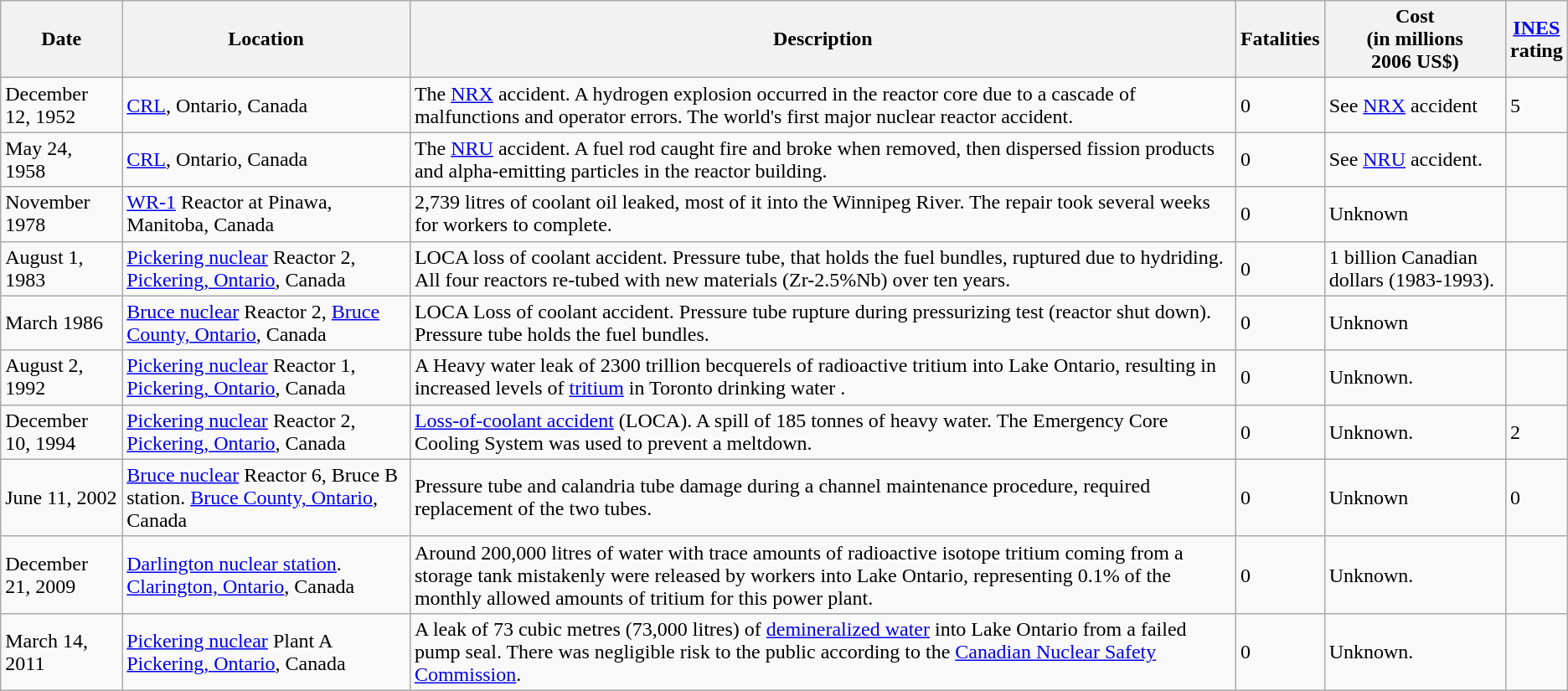<table class="wikitable sortable">
<tr>
<th>Date</th>
<th>Location</th>
<th>Description</th>
<th>Fatalities</th>
<th>Cost <br> (in millions <br> 2006 US$)</th>
<th><a href='#'>INES</a> <br>rating</th>
</tr>
<tr>
<td>December 12, 1952</td>
<td><a href='#'>CRL</a>, Ontario, Canada</td>
<td>The <a href='#'>NRX</a> accident. A hydrogen explosion occurred in the reactor core due to a cascade of malfunctions and operator errors. The world's first major nuclear reactor accident.</td>
<td>0</td>
<td>See <a href='#'>NRX</a> accident</td>
<td>5</td>
</tr>
<tr>
<td>May 24, 1958</td>
<td><a href='#'>CRL</a>, Ontario, Canada</td>
<td>The <a href='#'>NRU</a> accident. A fuel rod caught fire and broke when removed, then dispersed fission products and alpha-emitting particles in the reactor building.</td>
<td>0</td>
<td>See <a href='#'>NRU</a> accident.</td>
<td></td>
</tr>
<tr>
<td>November 1978</td>
<td><a href='#'>WR-1</a> Reactor at Pinawa, Manitoba, Canada</td>
<td>2,739 litres of coolant oil leaked, most of it into the Winnipeg River. The repair took several weeks for workers to complete.</td>
<td>0</td>
<td>Unknown</td>
<td></td>
</tr>
<tr>
<td>August 1, 1983</td>
<td><a href='#'>Pickering nuclear</a> Reactor 2, <a href='#'>Pickering, Ontario</a>, Canada</td>
<td>LOCA loss of coolant accident. Pressure tube, that holds the fuel bundles, ruptured due to hydriding.  All four reactors re-tubed with new materials (Zr-2.5%Nb) over ten years.</td>
<td>0</td>
<td>1 billion Canadian dollars (1983-1993).</td>
<td></td>
</tr>
<tr>
<td>March 1986</td>
<td><a href='#'>Bruce nuclear</a> Reactor 2, <a href='#'>Bruce County, Ontario</a>, Canada</td>
<td>LOCA Loss of coolant accident. Pressure tube rupture during pressurizing test (reactor shut down).  Pressure tube holds the fuel bundles.</td>
<td>0</td>
<td>Unknown</td>
<td></td>
</tr>
<tr>
<td>August 2, 1992</td>
<td><a href='#'>Pickering nuclear</a> Reactor 1, <a href='#'>Pickering, Ontario</a>, Canada</td>
<td>A Heavy water leak of 2300 trillion becquerels of radioactive tritium into Lake Ontario, resulting in increased levels of <a href='#'>tritium</a> in Toronto drinking water .</td>
<td>0</td>
<td>Unknown.</td>
<td></td>
</tr>
<tr>
<td>December 10, 1994</td>
<td><a href='#'>Pickering nuclear</a> Reactor 2, <a href='#'>Pickering, Ontario</a>, Canada</td>
<td><a href='#'>Loss-of-coolant accident</a> (LOCA).  A spill of 185 tonnes of heavy water. The Emergency Core Cooling System was used to prevent a meltdown.</td>
<td>0</td>
<td>Unknown.</td>
<td>2</td>
</tr>
<tr>
<td>June 11, 2002</td>
<td><a href='#'>Bruce nuclear</a> Reactor 6, Bruce B station. <a href='#'>Bruce County, Ontario</a>, Canada</td>
<td>Pressure tube and calandria tube damage during a channel maintenance procedure, required replacement of the two tubes.</td>
<td>0</td>
<td>Unknown</td>
<td>0</td>
</tr>
<tr>
<td>December 21, 2009</td>
<td><a href='#'>Darlington nuclear station</a>. <a href='#'>Clarington, Ontario</a>, Canada</td>
<td>Around 200,000 litres of water with trace amounts of radioactive isotope tritium coming from a storage tank mistakenly were released by workers into Lake Ontario, representing 0.1% of the monthly allowed amounts of tritium for this power plant.</td>
<td>0</td>
<td>Unknown.</td>
<td></td>
</tr>
<tr>
<td>March 14, 2011</td>
<td><a href='#'>Pickering nuclear</a> Plant A <a href='#'>Pickering, Ontario</a>, Canada</td>
<td>A leak of 73 cubic metres (73,000 litres) of <a href='#'>demineralized water</a> into Lake Ontario from a failed pump seal. There was negligible risk to the public according to the <a href='#'>Canadian Nuclear Safety Commission</a>.</td>
<td>0</td>
<td>Unknown.</td>
<td></td>
</tr>
</table>
